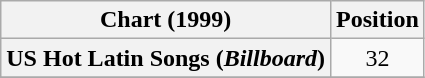<table class="wikitable plainrowheaders " style="text-align:center;">
<tr>
<th scope="col">Chart (1999)</th>
<th scope="col">Position</th>
</tr>
<tr>
<th scope="row">US Hot Latin Songs (<em>Billboard</em>)</th>
<td>32</td>
</tr>
<tr>
</tr>
</table>
